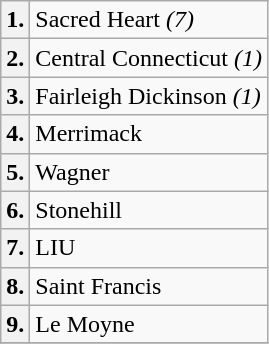<table class="wikitable">
<tr>
<th>1.</th>
<td>Sacred Heart <em>(7)</em></td>
</tr>
<tr>
<th>2.</th>
<td>Central Connecticut <em>(1)</em></td>
</tr>
<tr>
<th>3.</th>
<td>Fairleigh Dickinson <em>(1)</em></td>
</tr>
<tr>
<th>4.</th>
<td>Merrimack</td>
</tr>
<tr>
<th>5.</th>
<td>Wagner</td>
</tr>
<tr>
<th>6.</th>
<td>Stonehill</td>
</tr>
<tr>
<th>7.</th>
<td>LIU</td>
</tr>
<tr>
<th>8.</th>
<td>Saint Francis</td>
</tr>
<tr>
<th>9.</th>
<td>Le Moyne</td>
</tr>
<tr>
</tr>
</table>
